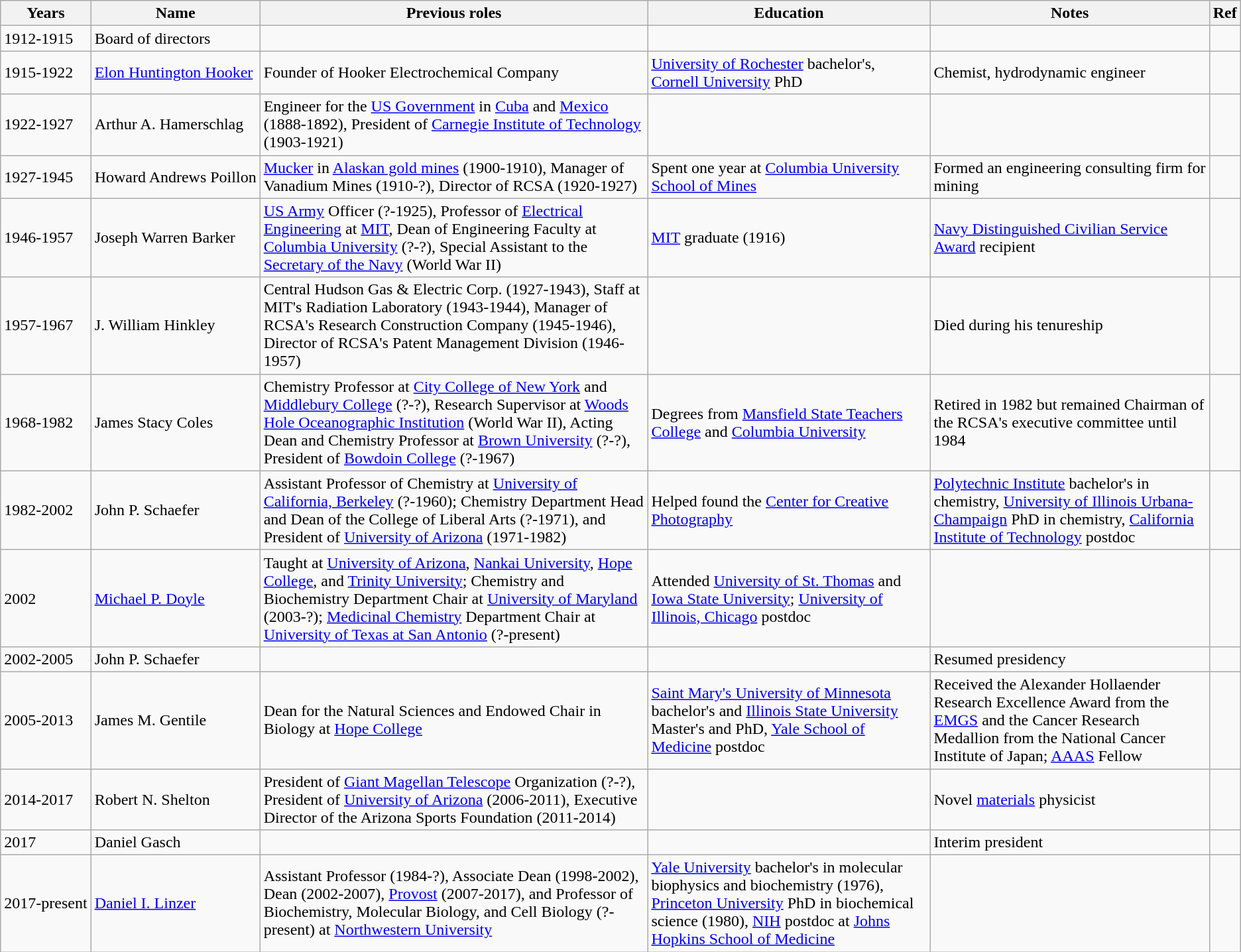<table class="wikitable sortable">
<tr>
<th>Years</th>
<th>Name</th>
<th>Previous roles</th>
<th>Education</th>
<th>Notes</th>
<th class="unsortable">Ref</th>
</tr>
<tr>
<td style="white-space: nowrap;">1912-1915</td>
<td style="white-space: nowrap;">Board of directors</td>
<td></td>
<td></td>
<td></td>
<td></td>
</tr>
<tr>
<td style="white-space: nowrap;">1915-1922</td>
<td style="white-space: nowrap;"><a href='#'>Elon Huntington Hooker</a></td>
<td>Founder of Hooker Electrochemical Company</td>
<td><a href='#'>University of Rochester</a> bachelor's, <a href='#'>Cornell University</a> PhD</td>
<td>Chemist, hydrodynamic engineer</td>
<td></td>
</tr>
<tr>
<td style="white-space: nowrap;">1922-1927</td>
<td style="white-space: nowrap;">Arthur A. Hamerschlag</td>
<td>Engineer for the <a href='#'>US Government</a> in <a href='#'>Cuba</a> and <a href='#'>Mexico</a> (1888-1892), President of <a href='#'>Carnegie Institute of Technology</a> (1903-1921)</td>
<td></td>
<td Died in 1927 during his tenureship></td>
</tr>
<tr>
<td style="white-space: nowrap;">1927-1945</td>
<td style="white-space: nowrap;">Howard Andrews Poillon</td>
<td><a href='#'>Mucker</a> in <a href='#'>Alaskan gold mines</a> (1900-1910), Manager of Vanadium Mines (1910-?), Director of RCSA (1920-1927)</td>
<td>Spent one year at <a href='#'>Columbia University School of Mines</a></td>
<td>Formed an engineering consulting firm for mining</td>
<td></td>
</tr>
<tr>
<td style="white-space: nowrap;">1946-1957</td>
<td style="white-space: nowrap;">Joseph Warren Barker</td>
<td><a href='#'>US Army</a> Officer (?-1925), Professor of <a href='#'>Electrical Engineering</a> at <a href='#'>MIT</a>, Dean of Engineering Faculty at <a href='#'>Columbia University</a> (?-?), Special Assistant to the <a href='#'>Secretary of the Navy</a> (World War II)</td>
<td><a href='#'>MIT</a> graduate (1916)</td>
<td><a href='#'>Navy Distinguished Civilian Service Award</a> recipient</td>
<td></td>
</tr>
<tr>
<td style="white-space: nowrap;">1957-1967</td>
<td style="white-space: nowrap;">J. William Hinkley</td>
<td>Central Hudson Gas & Electric Corp. (1927-1943), Staff at MIT's Radiation Laboratory (1943-1944), Manager of RCSA's Research Construction Company (1945-1946), Director of RCSA's Patent Management Division (1946-1957)</td>
<td></td>
<td>Died during his tenureship</td>
<td></td>
</tr>
<tr>
<td style="white-space: nowrap;">1968-1982</td>
<td style="white-space: nowrap;">James Stacy Coles</td>
<td>Chemistry Professor at <a href='#'>City College of New York</a> and <a href='#'>Middlebury College</a> (?-?), Research Supervisor at <a href='#'>Woods Hole Oceanographic Institution</a> (World War II), Acting Dean and Chemistry Professor at <a href='#'>Brown University</a> (?-?), President of <a href='#'>Bowdoin College</a> (?-1967)</td>
<td>Degrees from <a href='#'>Mansfield State Teachers College</a> and <a href='#'>Columbia University</a></td>
<td>Retired in 1982 but remained Chairman of the RCSA's executive committee until 1984</td>
<td></td>
</tr>
<tr>
<td style="white-space: nowrap;">1982-2002</td>
<td style="white-space: nowrap;">John P. Schaefer</td>
<td>Assistant Professor of Chemistry at <a href='#'>University of California, Berkeley</a> (?-1960); Chemistry Department Head and Dean of the College of Liberal Arts (?-1971), and President of <a href='#'>University of Arizona</a> (1971-1982)</td>
<td>Helped found the <a href='#'>Center for Creative Photography</a></td>
<td><a href='#'>Polytechnic Institute</a> bachelor's in chemistry, <a href='#'>University of Illinois Urbana-Champaign</a> PhD in chemistry, <a href='#'>California Institute of Technology</a> postdoc</td>
<td></td>
</tr>
<tr>
<td style="white-space: nowrap;">2002</td>
<td style="white-space: nowrap;"><a href='#'>Michael P. Doyle</a></td>
<td>Taught at <a href='#'>University of Arizona</a>, <a href='#'>Nankai University</a>, <a href='#'>Hope College</a>, and <a href='#'>Trinity University</a>; Chemistry and Biochemistry Department Chair at <a href='#'>University of Maryland</a> (2003-?); <a href='#'>Medicinal Chemistry</a> Department Chair at <a href='#'>University of Texas at San Antonio</a> (?-present)</td>
<td>Attended <a href='#'>University of St. Thomas</a> and <a href='#'>Iowa State University</a>; <a href='#'>University of Illinois, Chicago</a> postdoc</td>
<td></td>
<td></td>
</tr>
<tr>
<td style="white-space: nowrap;">2002-2005</td>
<td style="white-space: nowrap;">John P. Schaefer</td>
<td></td>
<td></td>
<td>Resumed presidency</td>
<td></td>
</tr>
<tr>
<td style="white-space: nowrap;">2005-2013</td>
<td style="white-space: nowrap;">James M. Gentile</td>
<td>Dean for the Natural Sciences and Endowed Chair in Biology at <a href='#'>Hope College</a></td>
<td><a href='#'>Saint Mary's University of Minnesota</a> bachelor's and <a href='#'>Illinois State University</a> Master's and PhD, <a href='#'>Yale School of Medicine</a> postdoc</td>
<td>Received the Alexander Hollaender Research Excellence Award from the <a href='#'>EMGS</a> and the Cancer Research Medallion from the National Cancer Institute of Japan; <a href='#'>AAAS</a> Fellow</td>
<td></td>
</tr>
<tr>
<td style="white-space: nowrap;">2014-2017</td>
<td style="white-space: nowrap;">Robert N. Shelton</td>
<td>President of <a href='#'>Giant Magellan Telescope</a> Organization (?-?), President of <a href='#'>University of Arizona</a> (2006-2011), Executive Director of the Arizona Sports Foundation (2011-2014)</td>
<td></td>
<td>Novel <a href='#'>materials</a> physicist</td>
<td></td>
</tr>
<tr>
<td style="white-space: nowrap;">2017</td>
<td style="white-space: nowrap;">Daniel Gasch</td>
<td></td>
<td></td>
<td>Interim president</td>
<td></td>
</tr>
<tr>
<td style="white-space: nowrap;">2017-present</td>
<td style="white-space: nowrap;"><a href='#'>Daniel I. Linzer</a></td>
<td>Assistant Professor (1984-?), Associate Dean (1998-2002), Dean (2002-2007), <a href='#'>Provost</a> (2007-2017), and Professor of Biochemistry, Molecular Biology, and Cell Biology (?-present) at <a href='#'>Northwestern University</a></td>
<td><a href='#'>Yale University</a> bachelor's in molecular biophysics and biochemistry (1976), <a href='#'>Princeton University</a> PhD in biochemical science (1980), <a href='#'>NIH</a> postdoc at <a href='#'>Johns Hopkins School of Medicine</a></td>
<td></td>
<td></td>
</tr>
</table>
